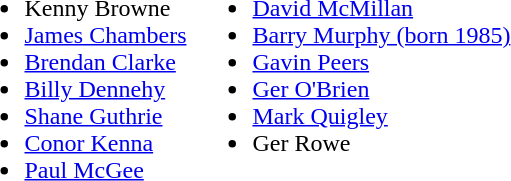<table>
<tr style="vertical-align:top">
<td><br><ul><li> Kenny Browne</li><li> <a href='#'>James Chambers</a></li><li> <a href='#'>Brendan Clarke</a></li><li> <a href='#'>Billy Dennehy</a></li><li> <a href='#'>Shane Guthrie</a></li><li> <a href='#'>Conor Kenna</a></li><li> <a href='#'>Paul McGee</a></li></ul></td>
<td><br><ul><li> <a href='#'>David McMillan</a></li><li> <a href='#'>Barry Murphy (born 1985)</a></li><li> <a href='#'>Gavin Peers</a></li><li> <a href='#'>Ger O'Brien</a></li><li> <a href='#'>Mark Quigley</a></li><li> Ger Rowe</li></ul></td>
</tr>
</table>
